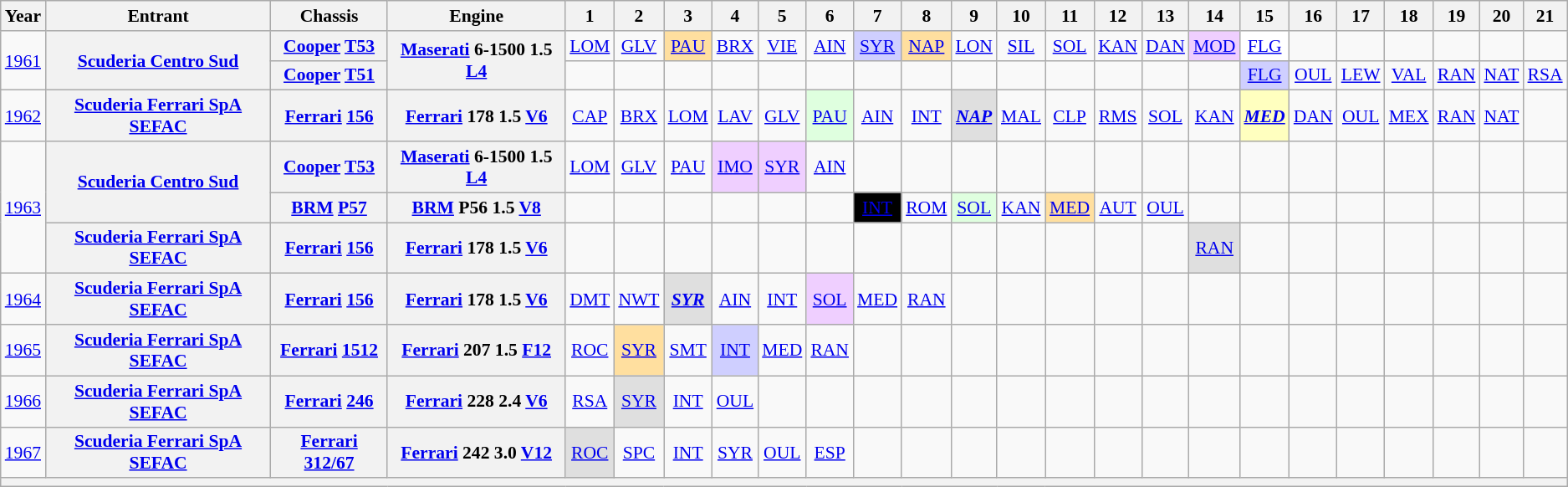<table class="wikitable" style="text-align:center; font-size:90%">
<tr>
<th>Year</th>
<th>Entrant</th>
<th>Chassis</th>
<th>Engine</th>
<th>1</th>
<th>2</th>
<th>3</th>
<th>4</th>
<th>5</th>
<th>6</th>
<th>7</th>
<th>8</th>
<th>9</th>
<th>10</th>
<th>11</th>
<th>12</th>
<th>13</th>
<th>14</th>
<th>15</th>
<th>16</th>
<th>17</th>
<th>18</th>
<th>19</th>
<th>20</th>
<th>21</th>
</tr>
<tr>
<td rowspan=2><a href='#'>1961</a></td>
<th rowspan=2><a href='#'>Scuderia Centro Sud</a></th>
<th><a href='#'>Cooper</a> <a href='#'>T53</a></th>
<th rowspan=2><a href='#'>Maserati</a> 6-1500 1.5 <a href='#'>L4</a></th>
<td><a href='#'>LOM</a></td>
<td><a href='#'>GLV</a></td>
<td style="background:#FFDF9F;"><a href='#'>PAU</a><br></td>
<td><a href='#'>BRX</a></td>
<td><a href='#'>VIE</a></td>
<td><a href='#'>AIN</a></td>
<td style="background:#CFCFFF;"><a href='#'>SYR</a><br></td>
<td style="background:#FFDF9F;"><a href='#'>NAP</a><br></td>
<td><a href='#'>LON</a></td>
<td><a href='#'>SIL</a></td>
<td><a href='#'>SOL</a></td>
<td><a href='#'>KAN</a></td>
<td><a href='#'>DAN</a></td>
<td style="background:#EFCFFF;"><a href='#'>MOD</a><br></td>
<td style="background:#FFFFFF;"><a href='#'>FLG</a><br></td>
<td></td>
<td></td>
<td></td>
<td></td>
<td></td>
<td></td>
</tr>
<tr>
<th><a href='#'>Cooper</a> <a href='#'>T51</a></th>
<td></td>
<td></td>
<td></td>
<td></td>
<td></td>
<td></td>
<td></td>
<td></td>
<td></td>
<td></td>
<td></td>
<td></td>
<td></td>
<td></td>
<td style="background:#CFCFFF;"><a href='#'>FLG</a><br></td>
<td><a href='#'>OUL</a></td>
<td><a href='#'>LEW</a></td>
<td><a href='#'>VAL</a></td>
<td><a href='#'>RAN</a></td>
<td><a href='#'>NAT</a></td>
<td><a href='#'>RSA</a></td>
</tr>
<tr>
<td><a href='#'>1962</a></td>
<th><a href='#'>Scuderia Ferrari SpA SEFAC</a></th>
<th><a href='#'>Ferrari</a> <a href='#'>156</a></th>
<th><a href='#'>Ferrari</a> 178 1.5 <a href='#'>V6</a></th>
<td><a href='#'>CAP</a></td>
<td><a href='#'>BRX</a></td>
<td><a href='#'>LOM</a></td>
<td><a href='#'>LAV</a></td>
<td><a href='#'>GLV</a></td>
<td style="background:#DFFFDF;"><a href='#'>PAU</a><br></td>
<td><a href='#'>AIN</a></td>
<td><a href='#'>INT</a></td>
<td style="background:#DFDFDF;"><strong><em><a href='#'>NAP</a></em></strong><br></td>
<td><a href='#'>MAL</a></td>
<td><a href='#'>CLP</a></td>
<td><a href='#'>RMS</a></td>
<td><a href='#'>SOL</a></td>
<td><a href='#'>KAN</a></td>
<td style="background:#FFFFBF;"><strong><em><a href='#'>MED</a></em></strong><br></td>
<td><a href='#'>DAN</a></td>
<td><a href='#'>OUL</a></td>
<td><a href='#'>MEX</a></td>
<td><a href='#'>RAN</a></td>
<td><a href='#'>NAT</a></td>
<td></td>
</tr>
<tr>
<td rowspan=3><a href='#'>1963</a></td>
<th rowspan=2><a href='#'>Scuderia Centro Sud</a></th>
<th><a href='#'>Cooper</a> <a href='#'>T53</a></th>
<th><a href='#'>Maserati</a> 6-1500 1.5 <a href='#'>L4</a></th>
<td><a href='#'>LOM</a></td>
<td><a href='#'>GLV</a></td>
<td><a href='#'>PAU</a></td>
<td style="background:#EFCFFF;"><a href='#'>IMO</a><br></td>
<td style="background:#EFCFFF;"><a href='#'>SYR</a><br></td>
<td><a href='#'>AIN</a></td>
<td></td>
<td></td>
<td></td>
<td></td>
<td></td>
<td></td>
<td></td>
<td></td>
<td></td>
<td></td>
<td></td>
<td></td>
<td></td>
<td></td>
<td></td>
</tr>
<tr>
<th><a href='#'>BRM</a> <a href='#'>P57</a></th>
<th><a href='#'>BRM</a> P56 1.5 <a href='#'>V8</a></th>
<td></td>
<td></td>
<td></td>
<td></td>
<td></td>
<td></td>
<td style="background:#000000; color:#ffffff"><a href='#'><span>INT</span></a><br></td>
<td><a href='#'>ROM</a></td>
<td style="background:#DFFFDF;"><a href='#'>SOL</a><br></td>
<td><a href='#'>KAN</a></td>
<td style="background:#FFDF9F;"><a href='#'>MED</a><br></td>
<td><a href='#'>AUT</a></td>
<td><a href='#'>OUL</a></td>
<td></td>
<td></td>
<td></td>
<td></td>
<td></td>
<td></td>
<td></td>
<td></td>
</tr>
<tr>
<th><a href='#'>Scuderia Ferrari SpA SEFAC</a></th>
<th><a href='#'>Ferrari</a> <a href='#'>156</a></th>
<th><a href='#'>Ferrari</a> 178 1.5 <a href='#'>V6</a></th>
<td></td>
<td></td>
<td></td>
<td></td>
<td></td>
<td></td>
<td></td>
<td></td>
<td></td>
<td></td>
<td></td>
<td></td>
<td></td>
<td style="background:#DFDFDF;"><a href='#'>RAN</a><br></td>
<td></td>
<td></td>
<td></td>
<td></td>
<td></td>
<td></td>
<td></td>
</tr>
<tr>
<td><a href='#'>1964</a></td>
<th><a href='#'>Scuderia Ferrari SpA SEFAC</a></th>
<th><a href='#'>Ferrari</a> <a href='#'>156</a></th>
<th><a href='#'>Ferrari</a> 178 1.5 <a href='#'>V6</a></th>
<td><a href='#'>DMT</a></td>
<td><a href='#'>NWT</a></td>
<td style="background:#DFDFDF;"><strong><em><a href='#'>SYR</a></em></strong><br></td>
<td><a href='#'>AIN</a></td>
<td><a href='#'>INT</a></td>
<td style="background:#EFCFFF;"><a href='#'>SOL</a><br></td>
<td><a href='#'>MED</a></td>
<td><a href='#'>RAN</a></td>
<td></td>
<td></td>
<td></td>
<td></td>
<td></td>
<td></td>
<td></td>
<td></td>
<td></td>
<td></td>
<td></td>
<td></td>
<td></td>
</tr>
<tr>
<td><a href='#'>1965</a></td>
<th><a href='#'>Scuderia Ferrari SpA SEFAC</a></th>
<th><a href='#'>Ferrari</a> <a href='#'>1512</a></th>
<th><a href='#'>Ferrari</a> 207 1.5 <a href='#'>F12</a></th>
<td><a href='#'>ROC</a></td>
<td style="background:#FFDF9F;"><a href='#'>SYR</a><br></td>
<td><a href='#'>SMT</a></td>
<td style="background:#CFCFFF;"><a href='#'>INT</a><br></td>
<td><a href='#'>MED</a></td>
<td><a href='#'>RAN</a></td>
<td></td>
<td></td>
<td></td>
<td></td>
<td></td>
<td></td>
<td></td>
<td></td>
<td></td>
<td></td>
<td></td>
<td></td>
<td></td>
<td></td>
<td></td>
</tr>
<tr>
<td><a href='#'>1966</a></td>
<th><a href='#'>Scuderia Ferrari SpA SEFAC</a></th>
<th><a href='#'>Ferrari</a> <a href='#'>246</a></th>
<th><a href='#'>Ferrari</a> 228 2.4 <a href='#'>V6</a></th>
<td><a href='#'>RSA</a></td>
<td style="background:#DFDFDF;"><a href='#'>SYR</a><br></td>
<td><a href='#'>INT</a></td>
<td><a href='#'>OUL</a></td>
<td></td>
<td></td>
<td></td>
<td></td>
<td></td>
<td></td>
<td></td>
<td></td>
<td></td>
<td></td>
<td></td>
<td></td>
<td></td>
<td></td>
<td></td>
<td></td>
<td></td>
</tr>
<tr>
<td><a href='#'>1967</a></td>
<th><a href='#'>Scuderia Ferrari SpA SEFAC</a></th>
<th><a href='#'>Ferrari</a> <a href='#'>312/67</a></th>
<th><a href='#'>Ferrari</a> 242 3.0 <a href='#'>V12</a></th>
<td style="background:#DFDFDF;"><a href='#'>ROC</a><br></td>
<td><a href='#'>SPC</a></td>
<td><a href='#'>INT</a></td>
<td><a href='#'>SYR</a></td>
<td><a href='#'>OUL</a></td>
<td><a href='#'>ESP</a></td>
<td></td>
<td></td>
<td></td>
<td></td>
<td></td>
<td></td>
<td></td>
<td></td>
<td></td>
<td></td>
<td></td>
<td></td>
<td></td>
<td></td>
<td></td>
</tr>
<tr>
<th colspan="25"></th>
</tr>
</table>
